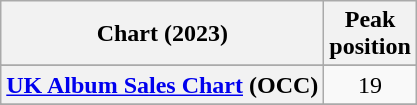<table class="wikitable sortable plainrowheaders" style="text-align:center">
<tr>
<th scope="col">Chart (2023)</th>
<th scope="col">Peak<br>position</th>
</tr>
<tr>
</tr>
<tr>
</tr>
<tr>
</tr>
<tr>
<th scope="row"><a href='#'>UK Album Sales Chart</a> (OCC)</th>
<td align="center">19</td>
</tr>
<tr>
</tr>
<tr>
</tr>
<tr>
</tr>
<tr>
</tr>
</table>
